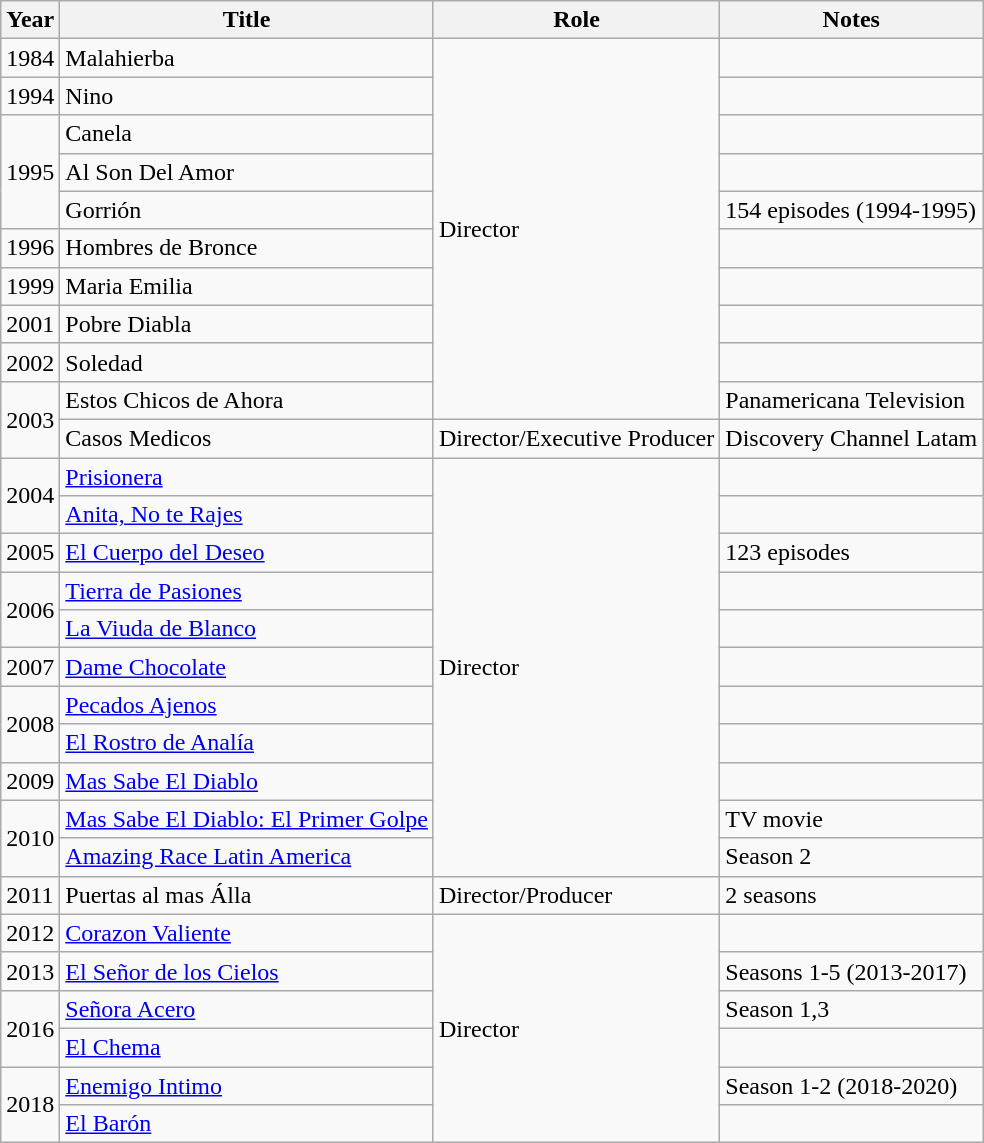<table class="wikitable">
<tr>
<th>Year</th>
<th>Title</th>
<th>Role</th>
<th>Notes</th>
</tr>
<tr>
<td>1984</td>
<td>Malahierba</td>
<td rowspan="10">Director</td>
<td></td>
</tr>
<tr>
<td>1994</td>
<td>Nino</td>
<td></td>
</tr>
<tr>
<td rowspan="3">1995</td>
<td>Canela</td>
<td></td>
</tr>
<tr>
<td>Al Son Del Amor</td>
<td></td>
</tr>
<tr>
<td>Gorrión</td>
<td>154 episodes (1994-1995)</td>
</tr>
<tr>
<td>1996</td>
<td>Hombres de Bronce</td>
<td></td>
</tr>
<tr>
<td>1999</td>
<td>Maria Emilia</td>
<td></td>
</tr>
<tr>
<td>2001</td>
<td>Pobre Diabla</td>
<td></td>
</tr>
<tr>
<td>2002</td>
<td>Soledad</td>
<td></td>
</tr>
<tr>
<td rowspan="2">2003</td>
<td>Estos Chicos de Ahora</td>
<td>Panamericana Television</td>
</tr>
<tr>
<td>Casos Medicos</td>
<td>Director/Executive Producer</td>
<td>Discovery Channel Latam</td>
</tr>
<tr>
<td rowspan="2">2004</td>
<td><a href='#'>Prisionera</a></td>
<td rowspan="11">Director</td>
<td></td>
</tr>
<tr>
<td><a href='#'>Anita, No te Rajes</a></td>
<td></td>
</tr>
<tr>
<td>2005</td>
<td><a href='#'>El Cuerpo del Deseo</a></td>
<td>123 episodes</td>
</tr>
<tr>
<td rowspan="2">2006</td>
<td><a href='#'>Tierra de Pasiones</a></td>
<td></td>
</tr>
<tr>
<td><a href='#'>La Viuda de Blanco</a></td>
<td></td>
</tr>
<tr>
<td>2007</td>
<td><a href='#'>Dame Chocolate</a></td>
<td></td>
</tr>
<tr>
<td rowspan="2">2008</td>
<td><a href='#'>Pecados Ajenos</a></td>
<td></td>
</tr>
<tr>
<td><a href='#'>El Rostro de Analía</a></td>
<td></td>
</tr>
<tr>
<td>2009</td>
<td><a href='#'>Mas Sabe El Diablo</a></td>
<td></td>
</tr>
<tr>
<td rowspan="2">2010</td>
<td><a href='#'>Mas Sabe El Diablo: El Primer Golpe</a></td>
<td>TV movie</td>
</tr>
<tr>
<td><a href='#'>Amazing Race Latin America</a></td>
<td>Season 2</td>
</tr>
<tr>
<td>2011</td>
<td>Puertas al mas Álla</td>
<td>Director/Producer</td>
<td>2 seasons</td>
</tr>
<tr>
<td>2012</td>
<td><a href='#'>Corazon Valiente</a></td>
<td rowspan="6">Director</td>
<td></td>
</tr>
<tr>
<td>2013</td>
<td><a href='#'>El Señor de los Cielos</a></td>
<td>Seasons 1-5 (2013-2017)</td>
</tr>
<tr>
<td rowspan="2">2016</td>
<td><a href='#'>Señora Acero</a></td>
<td>Season 1,3</td>
</tr>
<tr>
<td><a href='#'>El Chema</a></td>
<td></td>
</tr>
<tr>
<td rowspan="2">2018</td>
<td><a href='#'>Enemigo Intimo</a></td>
<td>Season 1-2 (2018-2020)</td>
</tr>
<tr>
<td><a href='#'>El Barón</a></td>
<td></td>
</tr>
</table>
